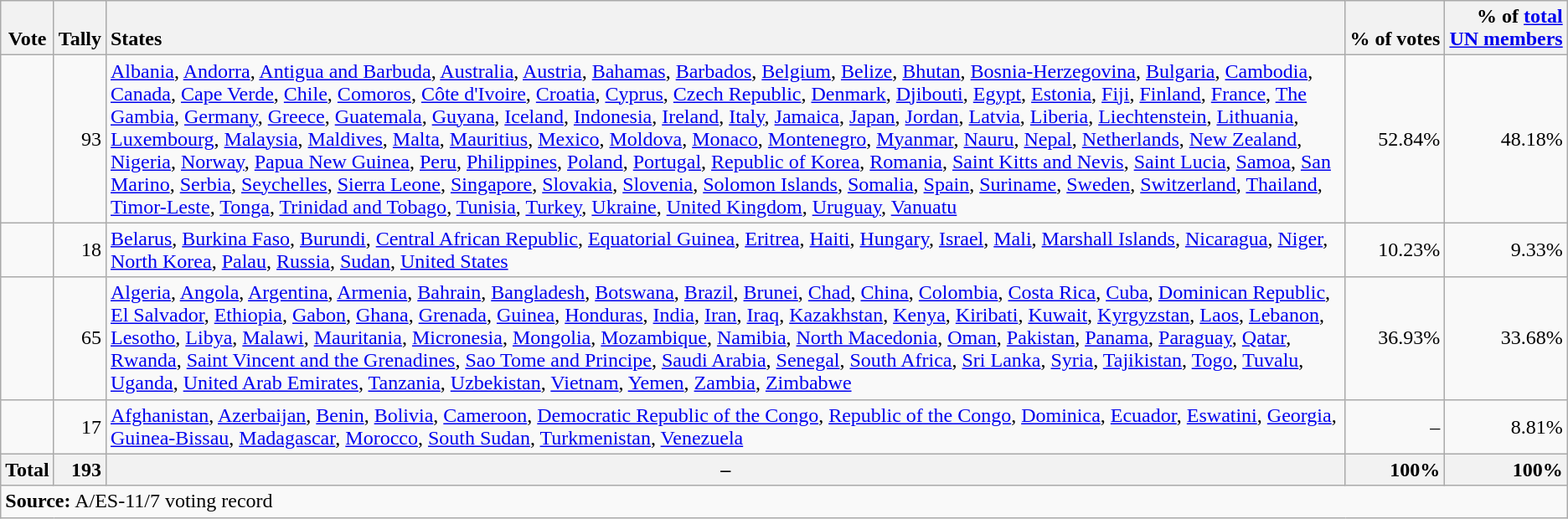<table class="wikitable sortable">
<tr>
<th style="vertical-align: bottom">Vote</th>
<th style="text-align: right; vertical-align: bottom;">Tally</th>
<th style="text-align: left; vertical-align: bottom">States</th>
<th style="text-align: right; vertical-align: bottom; white-space: nowrap">% of votes</th>
<th style="text-align: right; vertical-align: bottom; white-space: nowrap">% of <a href='#'>total</a><br><a href='#'>UN members</a></th>
</tr>
<tr>
<td></td>
<td style="text-align: right">93</td>
<td><a href='#'>Albania</a>, <a href='#'>Andorra</a>, <a href='#'>Antigua and Barbuda</a>, <a href='#'>Australia</a>, <a href='#'>Austria</a>, <a href='#'>Bahamas</a>, <a href='#'>Barbados</a>, <a href='#'>Belgium</a>, <a href='#'>Belize</a>, <a href='#'>Bhutan</a>, <a href='#'>Bosnia-Herzegovina</a>, <a href='#'>Bulgaria</a>, <a href='#'>Cambodia</a>, <a href='#'>Canada</a>, <a href='#'>Cape Verde</a>, <a href='#'>Chile</a>, <a href='#'>Comoros</a>, <a href='#'>Côte d'Ivoire</a>, <a href='#'>Croatia</a>, <a href='#'>Cyprus</a>, <a href='#'>Czech Republic</a>, <a href='#'>Denmark</a>, <a href='#'>Djibouti</a>, <a href='#'>Egypt</a>, <a href='#'>Estonia</a>, <a href='#'>Fiji</a>, <a href='#'>Finland</a>, <a href='#'>France</a>, <a href='#'>The Gambia</a>, <a href='#'>Germany</a>, <a href='#'>Greece</a>, <a href='#'>Guatemala</a>, <a href='#'>Guyana</a>, <a href='#'>Iceland</a>, <a href='#'>Indonesia</a>, <a href='#'>Ireland</a>, <a href='#'>Italy</a>, <a href='#'>Jamaica</a>, <a href='#'>Japan</a>, <a href='#'>Jordan</a>, <a href='#'>Latvia</a>, <a href='#'>Liberia</a>, <a href='#'>Liechtenstein</a>, <a href='#'>Lithuania</a>, <a href='#'>Luxembourg</a>, <a href='#'>Malaysia</a>, <a href='#'>Maldives</a>, <a href='#'>Malta</a>, <a href='#'>Mauritius</a>, <a href='#'>Mexico</a>, <a href='#'>Moldova</a>, <a href='#'>Monaco</a>,  <a href='#'>Montenegro</a>, <a href='#'>Myanmar</a>, <a href='#'>Nauru</a>, <a href='#'>Nepal</a>, <a href='#'>Netherlands</a>, <a href='#'>New Zealand</a>, <a href='#'>Nigeria</a>, <a href='#'>Norway</a>, <a href='#'>Papua New Guinea</a>,  <a href='#'>Peru</a>, <a href='#'>Philippines</a>, <a href='#'>Poland</a>, <a href='#'>Portugal</a>, <a href='#'>Republic of Korea</a>, <a href='#'>Romania</a>, <a href='#'>Saint Kitts and Nevis</a>, <a href='#'>Saint Lucia</a>, <a href='#'>Samoa</a>, <a href='#'>San Marino</a>, <a href='#'>Serbia</a>, <a href='#'>Seychelles</a>, <a href='#'>Sierra Leone</a>, <a href='#'>Singapore</a>, <a href='#'>Slovakia</a>, <a href='#'>Slovenia</a>, <a href='#'>Solomon Islands</a>, <a href='#'>Somalia</a>, <a href='#'>Spain</a>, <a href='#'>Suriname</a>, <a href='#'>Sweden</a>, <a href='#'>Switzerland</a>, <a href='#'>Thailand</a>, <a href='#'>Timor-Leste</a>, <a href='#'>Tonga</a>, <a href='#'>Trinidad and Tobago</a>, <a href='#'>Tunisia</a>, <a href='#'>Turkey</a>, <a href='#'>Ukraine</a>, <a href='#'>United Kingdom</a>, <a href='#'>Uruguay</a>, <a href='#'>Vanuatu</a></td>
<td style="text-align: right">52.84%</td>
<td style="text-align: right">48.18%</td>
</tr>
<tr>
<td></td>
<td style="text-align: right">18</td>
<td><a href='#'>Belarus</a>, <a href='#'>Burkina Faso</a>, <a href='#'>Burundi</a>, <a href='#'>Central African Republic</a>, <a href='#'>Equatorial Guinea</a>, <a href='#'>Eritrea</a>, <a href='#'>Haiti</a>, <a href='#'>Hungary</a>, <a href='#'>Israel</a>, <a href='#'>Mali</a>, <a href='#'>Marshall Islands</a>, <a href='#'>Nicaragua</a>, <a href='#'>Niger</a>, <a href='#'>North Korea</a>, <a href='#'>Palau</a>, <a href='#'>Russia</a>, <a href='#'>Sudan</a>, <a href='#'>United States</a></td>
<td style="text-align: right">10.23%</td>
<td style="text-align: right">9.33%</td>
</tr>
<tr>
<td></td>
<td style="text-align: right">65</td>
<td><a href='#'>Algeria</a>, <a href='#'>Angola</a>, <a href='#'>Argentina</a>,  <a href='#'>Armenia</a>, <a href='#'>Bahrain</a>,  <a href='#'>Bangladesh</a>, <a href='#'>Botswana</a>, <a href='#'>Brazil</a>, <a href='#'>Brunei</a>,  <a href='#'>Chad</a>, <a href='#'>China</a>, <a href='#'>Colombia</a>, <a href='#'>Costa Rica</a>, <a href='#'>Cuba</a>, <a href='#'>Dominican Republic</a>, <a href='#'>El Salvador</a>, <a href='#'>Ethiopia</a>, <a href='#'>Gabon</a>, <a href='#'>Ghana</a>, <a href='#'>Grenada</a>, <a href='#'>Guinea</a>, <a href='#'>Honduras</a>, <a href='#'>India</a>, <a href='#'>Iran</a>, <a href='#'>Iraq</a>, <a href='#'>Kazakhstan</a>, <a href='#'>Kenya</a>, <a href='#'>Kiribati</a>, <a href='#'>Kuwait</a>, <a href='#'>Kyrgyzstan</a>, <a href='#'>Laos</a>, <a href='#'>Lebanon</a>, <a href='#'>Lesotho</a>, <a href='#'>Libya</a>, <a href='#'>Malawi</a>, <a href='#'>Mauritania</a>, <a href='#'>Micronesia</a>, <a href='#'>Mongolia</a>, <a href='#'>Mozambique</a>, <a href='#'>Namibia</a>, <a href='#'>North Macedonia</a>, <a href='#'>Oman</a>, <a href='#'>Pakistan</a>, <a href='#'>Panama</a>, <a href='#'>Paraguay</a>, <a href='#'>Qatar</a>, <a href='#'>Rwanda</a>, <a href='#'>Saint Vincent and the Grenadines</a>, <a href='#'>Sao Tome and Principe</a>, <a href='#'>Saudi Arabia</a>, <a href='#'>Senegal</a>, <a href='#'>South Africa</a>, <a href='#'>Sri Lanka</a>, <a href='#'>Syria</a>, <a href='#'>Tajikistan</a>, <a href='#'>Togo</a>, <a href='#'>Tuvalu</a>, <a href='#'>Uganda</a>, <a href='#'>United Arab Emirates</a>, <a href='#'>Tanzania</a>, <a href='#'>Uzbekistan</a>, <a href='#'>Vietnam</a>, <a href='#'>Yemen</a>, <a href='#'>Zambia</a>, <a href='#'>Zimbabwe</a></td>
<td style="text-align: right">36.93%</td>
<td style="text-align: right">33.68%</td>
</tr>
<tr>
<td></td>
<td style="text-align: right">17</td>
<td><a href='#'>Afghanistan</a>, <a href='#'>Azerbaijan</a>, <a href='#'>Benin</a>, <a href='#'>Bolivia</a>, <a href='#'>Cameroon</a>, <a href='#'>Democratic Republic of the Congo</a>, <a href='#'>Republic of the Congo</a>, <a href='#'>Dominica</a>, <a href='#'>Ecuador</a>, <a href='#'>Eswatini</a>, <a href='#'>Georgia</a>, <a href='#'>Guinea-Bissau</a>, <a href='#'>Madagascar</a>, <a href='#'>Morocco</a>, <a href='#'>South Sudan</a>, <a href='#'>Turkmenistan</a>, <a href='#'>Venezuela</a></td>
<td style="text-align: right">–</td>
<td style="text-align: right">8.81%</td>
</tr>
<tr>
<th style="text-align: left">Total</th>
<th style="text-align: right">193</th>
<th>–</th>
<th style="text-align: right">100%</th>
<th style="text-align: right">100%</th>
</tr>
<tr>
<td colspan="5"><strong>Source:</strong> A/ES-11/7 voting record</td>
</tr>
</table>
